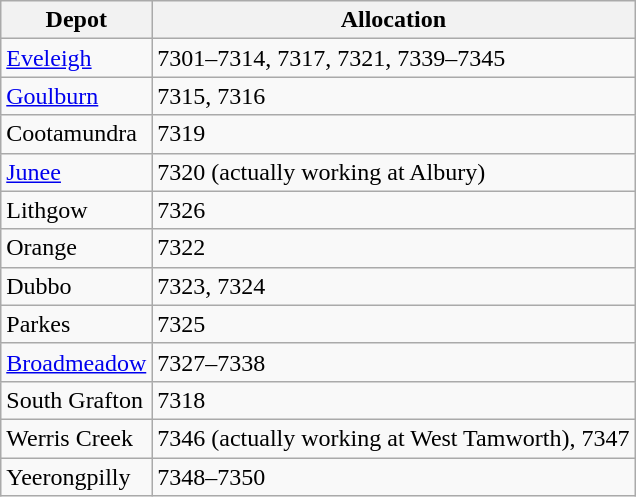<table class=wikitable>
<tr>
<th>Depot</th>
<th>Allocation</th>
</tr>
<tr>
<td><a href='#'>Eveleigh</a></td>
<td>7301–7314, 7317, 7321, 7339–7345</td>
</tr>
<tr>
<td><a href='#'>Goulburn</a></td>
<td>7315, 7316</td>
</tr>
<tr>
<td>Cootamundra</td>
<td>7319</td>
</tr>
<tr>
<td><a href='#'>Junee</a></td>
<td>7320 (actually working at Albury)</td>
</tr>
<tr>
<td>Lithgow</td>
<td>7326</td>
</tr>
<tr>
<td>Orange</td>
<td>7322</td>
</tr>
<tr>
<td>Dubbo</td>
<td>7323, 7324</td>
</tr>
<tr>
<td>Parkes</td>
<td>7325</td>
</tr>
<tr>
<td><a href='#'>Broadmeadow</a></td>
<td>7327–7338</td>
</tr>
<tr>
<td>South Grafton</td>
<td>7318</td>
</tr>
<tr>
<td>Werris Creek</td>
<td>7346 (actually working at West Tamworth), 7347</td>
</tr>
<tr>
<td>Yeerongpilly</td>
<td>7348–7350</td>
</tr>
</table>
